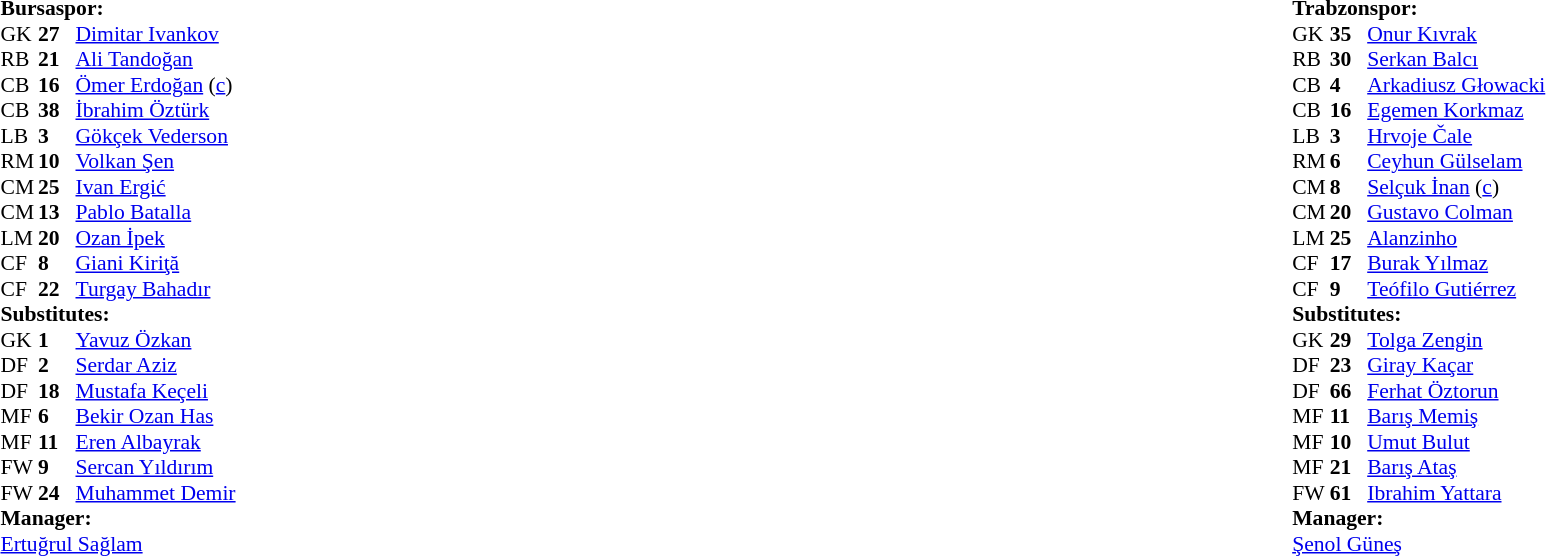<table width="100%">
<tr>
<td valign="top" width="50%"><br><table style="font-size: 90%" cellspacing="0" cellpadding="0">
<tr>
<td colspan="4"><strong>Bursaspor:</strong></td>
</tr>
<tr>
<th width=25></th>
<th width=25></th>
</tr>
<tr>
<td>GK</td>
<td><strong>27</strong></td>
<td> <a href='#'>Dimitar Ivankov</a></td>
</tr>
<tr>
<td>RB</td>
<td><strong>21</strong></td>
<td> <a href='#'>Ali Tandoğan</a></td>
</tr>
<tr>
<td>CB</td>
<td><strong>16</strong></td>
<td> <a href='#'>Ömer Erdoğan</a> (<a href='#'>c</a>)</td>
<td></td>
<td></td>
</tr>
<tr>
<td>CB</td>
<td><strong>38</strong></td>
<td> <a href='#'>İbrahim Öztürk</a></td>
</tr>
<tr>
<td>LB</td>
<td><strong>3</strong></td>
<td> <a href='#'>Gökçek Vederson</a></td>
</tr>
<tr>
<td>RM</td>
<td><strong>10</strong></td>
<td> <a href='#'>Volkan Şen</a></td>
<td></td>
</tr>
<tr>
<td>CM</td>
<td><strong>25</strong></td>
<td> <a href='#'>Ivan Ergić</a></td>
</tr>
<tr>
<td>CM</td>
<td><strong>13</strong></td>
<td> <a href='#'>Pablo Batalla</a></td>
<td></td>
<td></td>
</tr>
<tr>
<td>LM</td>
<td><strong>20</strong></td>
<td> <a href='#'>Ozan İpek</a></td>
</tr>
<tr>
<td>CF</td>
<td><strong>8</strong></td>
<td> <a href='#'>Giani Kiriţă</a></td>
<td></td>
<td></td>
</tr>
<tr>
<td>CF</td>
<td><strong>22</strong></td>
<td> <a href='#'>Turgay Bahadır</a></td>
</tr>
<tr>
<td colspan=3><strong>Substitutes:</strong></td>
</tr>
<tr>
<td>GK</td>
<td><strong>1</strong></td>
<td> <a href='#'>Yavuz Özkan</a></td>
</tr>
<tr>
<td>DF</td>
<td><strong>2</strong></td>
<td> <a href='#'>Serdar Aziz</a></td>
<td></td>
<td></td>
</tr>
<tr>
<td>DF</td>
<td><strong>18</strong></td>
<td> <a href='#'>Mustafa Keçeli</a></td>
</tr>
<tr>
<td>MF</td>
<td><strong>6</strong></td>
<td> <a href='#'>Bekir Ozan Has</a></td>
<td></td>
<td></td>
</tr>
<tr>
<td>MF</td>
<td><strong>11</strong></td>
<td> <a href='#'>Eren Albayrak</a></td>
</tr>
<tr>
<td>FW</td>
<td><strong>9</strong></td>
<td> <a href='#'>Sercan Yıldırım</a></td>
<td></td>
<td></td>
</tr>
<tr>
<td>FW</td>
<td><strong>24</strong></td>
<td> <a href='#'>Muhammet Demir</a></td>
</tr>
<tr>
<td colspan=3><strong>Manager:</strong></td>
</tr>
<tr>
<td colspan=4> <a href='#'>Ertuğrul Sağlam</a></td>
</tr>
</table>
</td>
<td valign="top"></td>
<td valign="top" width="50%"><br><table style="font-size: 90%" cellspacing="0" cellpadding="0" align=center>
<tr>
<td colspan="4"><strong>Trabzonspor:</strong></td>
</tr>
<tr>
<th width=25></th>
<th width=25></th>
</tr>
<tr>
<td>GK</td>
<td><strong>35</strong></td>
<td> <a href='#'>Onur Kıvrak</a></td>
</tr>
<tr>
<td>RB</td>
<td><strong>30</strong></td>
<td> <a href='#'>Serkan Balcı</a></td>
</tr>
<tr>
<td>CB</td>
<td><strong>4</strong></td>
<td> <a href='#'>Arkadiusz Głowacki</a></td>
<td></td>
</tr>
<tr>
<td>CB</td>
<td><strong>16</strong></td>
<td> <a href='#'>Egemen Korkmaz</a></td>
<td></td>
</tr>
<tr>
<td>LB</td>
<td><strong>3</strong></td>
<td> <a href='#'>Hrvoje Čale</a></td>
<td></td>
</tr>
<tr>
<td>RM</td>
<td><strong>6</strong></td>
<td> <a href='#'>Ceyhun Gülselam</a></td>
</tr>
<tr>
<td>CM</td>
<td><strong>8</strong></td>
<td> <a href='#'>Selçuk İnan</a> (<a href='#'>c</a>)</td>
<td></td>
</tr>
<tr>
<td>CM</td>
<td><strong>20</strong></td>
<td> <a href='#'>Gustavo Colman</a></td>
</tr>
<tr>
<td>LM</td>
<td><strong>25</strong></td>
<td> <a href='#'>Alanzinho</a></td>
<td></td>
<td></td>
</tr>
<tr>
<td>CF</td>
<td><strong>17</strong></td>
<td> <a href='#'>Burak Yılmaz</a></td>
<td></td>
<td></td>
</tr>
<tr>
<td>CF</td>
<td><strong>9</strong></td>
<td> <a href='#'>Teófilo Gutiérrez</a></td>
<td></td>
<td></td>
</tr>
<tr>
<td colspan=3><strong>Substitutes:</strong></td>
</tr>
<tr>
<td>GK</td>
<td><strong>29</strong></td>
<td> <a href='#'>Tolga Zengin</a></td>
</tr>
<tr>
<td>DF</td>
<td><strong>23</strong></td>
<td> <a href='#'>Giray Kaçar</a></td>
<td></td>
<td></td>
</tr>
<tr>
<td>DF</td>
<td><strong>66</strong></td>
<td> <a href='#'>Ferhat Öztorun</a></td>
</tr>
<tr>
<td>MF</td>
<td><strong>11</strong></td>
<td> <a href='#'>Barış Memiş</a></td>
</tr>
<tr>
<td>MF</td>
<td><strong>10</strong></td>
<td> <a href='#'>Umut Bulut</a></td>
</tr>
<tr>
<td>MF</td>
<td><strong>21</strong></td>
<td> <a href='#'>Barış Ataş</a></td>
<td></td>
<td></td>
</tr>
<tr>
<td>FW</td>
<td><strong>61</strong></td>
<td> <a href='#'>Ibrahim Yattara</a></td>
<td></td>
<td></td>
</tr>
<tr>
<td colspan=3><strong>Manager:</strong></td>
</tr>
<tr>
<td colspan=4> <a href='#'>Şenol Güneş</a></td>
</tr>
</table>
</td>
</tr>
</table>
